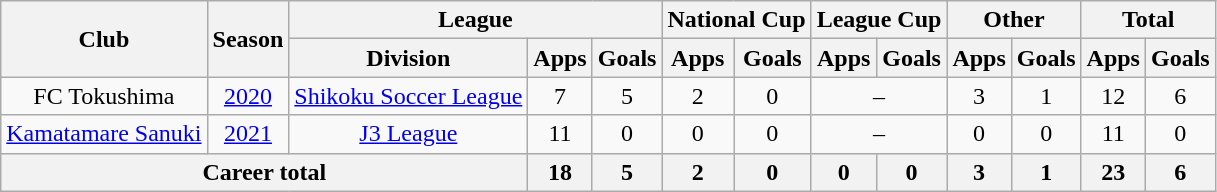<table class="wikitable" style="text-align: center">
<tr>
<th rowspan="2">Club</th>
<th rowspan="2">Season</th>
<th colspan="3">League</th>
<th colspan="2">National Cup</th>
<th colspan="2">League Cup</th>
<th colspan="2">Other</th>
<th colspan="2">Total</th>
</tr>
<tr>
<th>Division</th>
<th>Apps</th>
<th>Goals</th>
<th>Apps</th>
<th>Goals</th>
<th>Apps</th>
<th>Goals</th>
<th>Apps</th>
<th>Goals</th>
<th>Apps</th>
<th>Goals</th>
</tr>
<tr>
<td>FC Tokushima</td>
<td><a href='#'>2020</a></td>
<td><a href='#'>Shikoku Soccer League</a></td>
<td>7</td>
<td>5</td>
<td>2</td>
<td>0</td>
<td colspan="2">–</td>
<td>3</td>
<td>1</td>
<td>12</td>
<td>6</td>
</tr>
<tr>
<td><a href='#'>Kamatamare Sanuki</a></td>
<td><a href='#'>2021</a></td>
<td><a href='#'>J3 League</a></td>
<td>11</td>
<td>0</td>
<td>0</td>
<td>0</td>
<td colspan="2">–</td>
<td>0</td>
<td>0</td>
<td>11</td>
<td>0</td>
</tr>
<tr>
<th colspan=3>Career total</th>
<th>18</th>
<th>5</th>
<th>2</th>
<th>0</th>
<th>0</th>
<th>0</th>
<th>3</th>
<th>1</th>
<th>23</th>
<th>6</th>
</tr>
</table>
